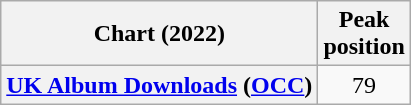<table class="wikitable sortable plainrowheaders" style="text-align:center">
<tr>
<th scope="col">Chart (2022)</th>
<th scope="col">Peak<br>position</th>
</tr>
<tr>
<th scope="row"><a href='#'>UK Album Downloads</a> (<a href='#'>OCC</a>)</th>
<td>79</td>
</tr>
</table>
